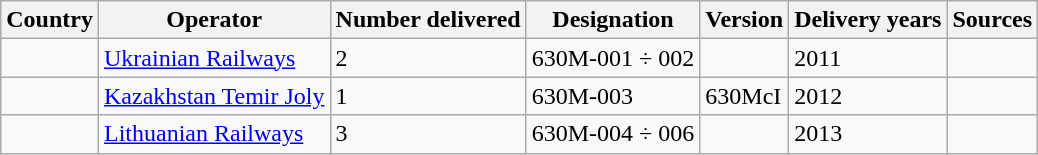<table class="wikitable">
<tr>
<th>Country</th>
<th>Operator</th>
<th>Number delivered</th>
<th>Designation</th>
<th>Version</th>
<th>Delivery years</th>
<th>Sources</th>
</tr>
<tr>
<td></td>
<td><a href='#'>Ukrainian Railways</a></td>
<td>2</td>
<td>630M-001 ÷ 002</td>
<td></td>
<td>2011</td>
<td></td>
</tr>
<tr>
<td></td>
<td><a href='#'>Kazakhstan Temir Joly</a></td>
<td>1</td>
<td>630M-003</td>
<td>630McI</td>
<td>2012</td>
<td></td>
</tr>
<tr>
<td></td>
<td><a href='#'>Lithuanian Railways</a></td>
<td>3</td>
<td>630M-004 ÷ 006</td>
<td></td>
<td>2013</td>
<td></td>
</tr>
</table>
